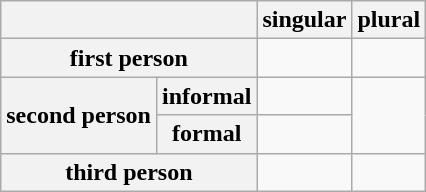<table class="wikitable">
<tr>
<th colspan=2> </th>
<th>singular</th>
<th>plural</th>
</tr>
<tr>
<th colspan=2>first person</th>
<td></td>
<td></td>
</tr>
<tr>
<th rowspan=2>second person</th>
<th>informal</th>
<td></td>
<td rowspan=2></td>
</tr>
<tr>
<th>formal</th>
<td></td>
</tr>
<tr>
<th colspan=2>third person</th>
<td></td>
<td></td>
</tr>
</table>
